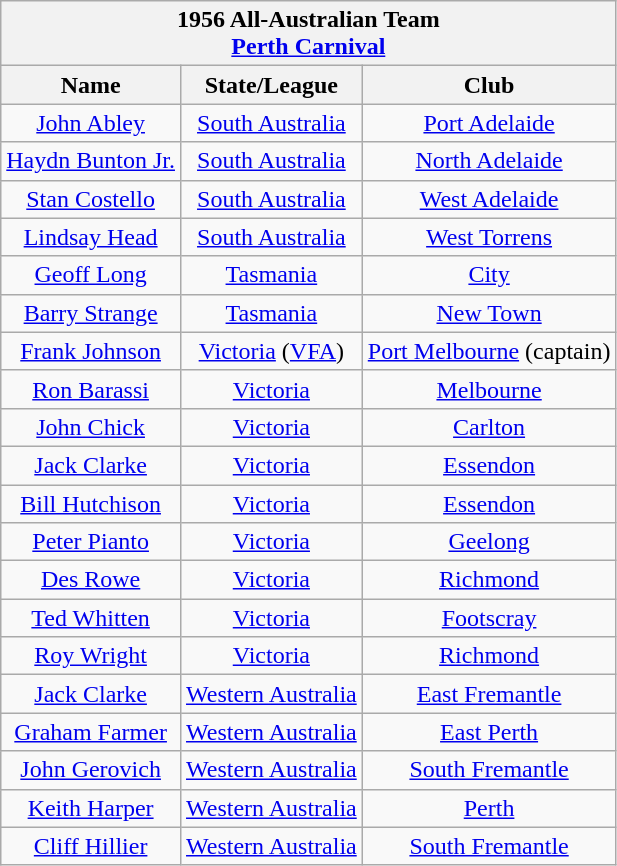<table class="wikitable" style="text-align: center">
<tr>
<th colspan="10">1956 All-Australian Team<br><a href='#'>Perth Carnival</a></th>
</tr>
<tr>
<th>Name</th>
<th>State/League</th>
<th>Club</th>
</tr>
<tr>
<td><a href='#'>John Abley</a></td>
<td><a href='#'>South Australia</a></td>
<td><a href='#'>Port Adelaide</a></td>
</tr>
<tr>
<td><a href='#'>Haydn Bunton Jr.</a></td>
<td><a href='#'>South Australia</a></td>
<td><a href='#'>North Adelaide</a></td>
</tr>
<tr>
<td><a href='#'>Stan Costello</a></td>
<td><a href='#'>South Australia</a></td>
<td><a href='#'>West Adelaide</a></td>
</tr>
<tr>
<td><a href='#'>Lindsay Head</a></td>
<td><a href='#'>South Australia</a></td>
<td><a href='#'>West Torrens</a></td>
</tr>
<tr>
<td><a href='#'>Geoff Long</a></td>
<td><a href='#'>Tasmania</a></td>
<td><a href='#'>City</a></td>
</tr>
<tr>
<td><a href='#'>Barry Strange</a></td>
<td><a href='#'>Tasmania</a></td>
<td><a href='#'>New Town</a></td>
</tr>
<tr>
<td><a href='#'>Frank Johnson</a></td>
<td><a href='#'>Victoria</a> (<a href='#'>VFA</a>)</td>
<td><a href='#'>Port Melbourne</a> (captain)</td>
</tr>
<tr>
<td><a href='#'>Ron Barassi</a></td>
<td><a href='#'>Victoria</a></td>
<td><a href='#'>Melbourne</a></td>
</tr>
<tr>
<td><a href='#'>John Chick</a></td>
<td><a href='#'>Victoria</a></td>
<td><a href='#'>Carlton</a></td>
</tr>
<tr>
<td><a href='#'>Jack Clarke</a></td>
<td><a href='#'>Victoria</a></td>
<td><a href='#'>Essendon</a></td>
</tr>
<tr>
<td><a href='#'>Bill Hutchison</a></td>
<td><a href='#'>Victoria</a></td>
<td><a href='#'>Essendon</a></td>
</tr>
<tr>
<td><a href='#'>Peter Pianto</a></td>
<td><a href='#'>Victoria</a></td>
<td><a href='#'>Geelong</a></td>
</tr>
<tr>
<td><a href='#'>Des Rowe</a></td>
<td><a href='#'>Victoria</a></td>
<td><a href='#'>Richmond</a></td>
</tr>
<tr>
<td><a href='#'>Ted Whitten</a></td>
<td><a href='#'>Victoria</a></td>
<td><a href='#'>Footscray</a></td>
</tr>
<tr>
<td><a href='#'>Roy Wright</a></td>
<td><a href='#'>Victoria</a></td>
<td><a href='#'>Richmond</a></td>
</tr>
<tr>
<td><a href='#'>Jack Clarke</a></td>
<td><a href='#'>Western Australia</a></td>
<td><a href='#'>East Fremantle</a></td>
</tr>
<tr>
<td><a href='#'>Graham Farmer</a></td>
<td><a href='#'>Western Australia</a></td>
<td><a href='#'>East Perth</a></td>
</tr>
<tr>
<td><a href='#'>John Gerovich</a></td>
<td><a href='#'>Western Australia</a></td>
<td><a href='#'>South Fremantle</a></td>
</tr>
<tr>
<td><a href='#'>Keith Harper</a></td>
<td><a href='#'>Western Australia</a></td>
<td><a href='#'>Perth</a></td>
</tr>
<tr>
<td><a href='#'>Cliff Hillier</a></td>
<td><a href='#'>Western Australia</a></td>
<td><a href='#'>South Fremantle</a></td>
</tr>
</table>
